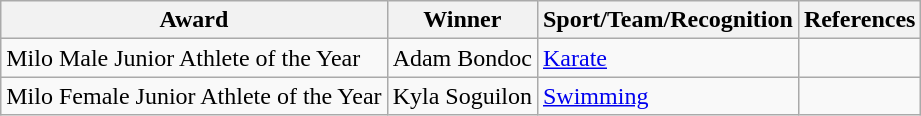<table class="wikitable">
<tr>
<th>Award</th>
<th>Winner</th>
<th>Sport/Team/Recognition</th>
<th>References</th>
</tr>
<tr>
<td>Milo Male Junior Athlete of the Year</td>
<td>Adam Bondoc</td>
<td><a href='#'>Karate</a></td>
<td></td>
</tr>
<tr>
<td>Milo Female Junior Athlete of the Year</td>
<td>Kyla Soguilon</td>
<td><a href='#'>Swimming</a></td>
<td></td>
</tr>
</table>
